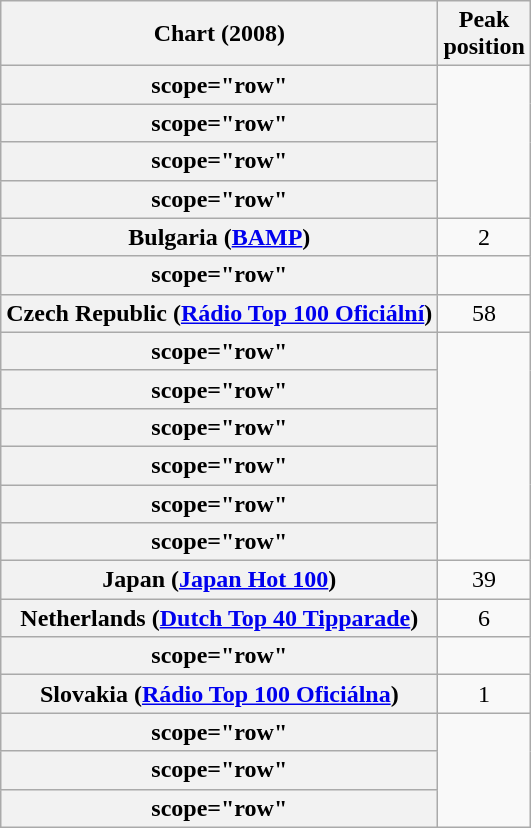<table class="wikitable sortable plainrowheaders" style="text-align:center;">
<tr>
<th align="left">Chart (2008)</th>
<th align="center">Peak<br>position</th>
</tr>
<tr>
<th>scope="row" </th>
</tr>
<tr>
<th>scope="row" </th>
</tr>
<tr>
<th>scope="row" </th>
</tr>
<tr>
<th>scope="row" </th>
</tr>
<tr>
<th scope="row">Bulgaria (<a href='#'>BAMP</a>)</th>
<td>2</td>
</tr>
<tr>
<th>scope="row" </th>
</tr>
<tr>
<th scope="row">Czech Republic (<a href='#'>Rádio Top 100 Oficiální</a>)</th>
<td align="center">58</td>
</tr>
<tr>
<th>scope="row" </th>
</tr>
<tr>
<th>scope="row"  <br></th>
</tr>
<tr>
<th>scope="row" </th>
</tr>
<tr>
<th>scope="row" </th>
</tr>
<tr>
<th>scope="row" </th>
</tr>
<tr>
<th>scope="row" </th>
</tr>
<tr>
<th scope="row">Japan (<a href='#'>Japan Hot 100</a>)</th>
<td style="text-align:center;">39</td>
</tr>
<tr>
<th scope="row">Netherlands (<a href='#'>Dutch Top 40 Tipparade</a>)</th>
<td>6</td>
</tr>
<tr>
<th>scope="row" </th>
</tr>
<tr>
<th scope="row">Slovakia (<a href='#'>Rádio Top 100 Oficiálna</a>)</th>
<td style="text-align:center;">1</td>
</tr>
<tr>
<th>scope="row" </th>
</tr>
<tr>
<th>scope="row" </th>
</tr>
<tr>
<th>scope="row" </th>
</tr>
</table>
